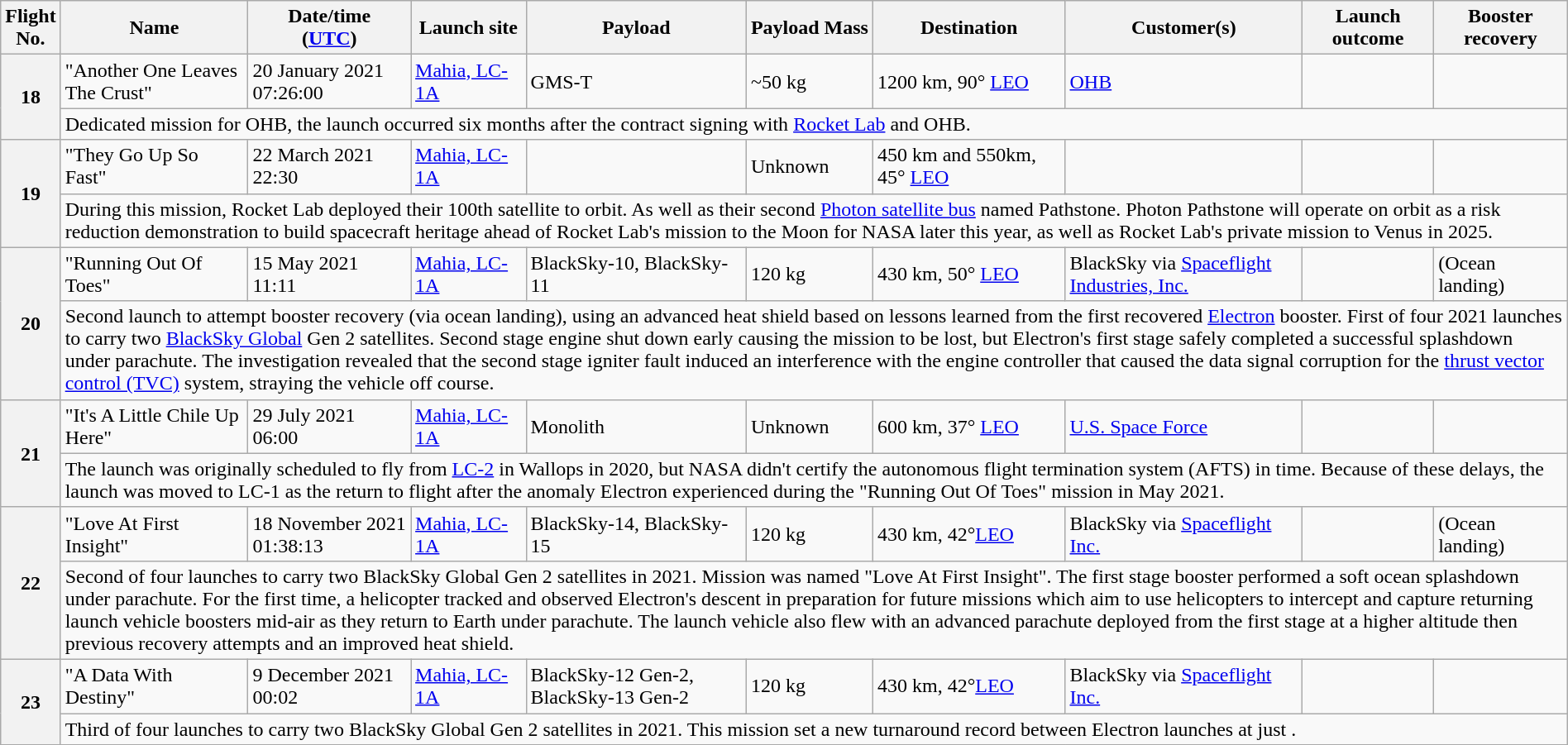<table class="wikitable" style="width: 100%">
<tr>
<th>Flight<br>No.</th>
<th>Name</th>
<th>Date/time<br>(<a href='#'>UTC</a>)</th>
<th>Launch site</th>
<th>Payload</th>
<th>Payload Mass</th>
<th>Destination</th>
<th>Customer(s)</th>
<th>Launch outcome</th>
<th>Booster recovery</th>
</tr>
<tr>
<th rowspan="2">18</th>
<td>"Another One Leaves The Crust"</td>
<td>20 January 2021<br>07:26:00</td>
<td><a href='#'>Mahia, LC-1A</a></td>
<td>GMS-T</td>
<td>~50 kg</td>
<td>1200 km, 90° <a href='#'>LEO</a></td>
<td><a href='#'>OHB</a></td>
<td></td>
<td></td>
</tr>
<tr>
<td colspan="9">Dedicated mission for OHB, the launch occurred six months after the contract signing with <a href='#'>Rocket Lab</a> and OHB.</td>
</tr>
<tr>
<th rowspan="2">19</th>
<td>"They Go Up So Fast"</td>
<td>22 March 2021<br>22:30</td>
<td><a href='#'>Mahia, LC-1A</a></td>
<td></td>
<td>Unknown</td>
<td>450 km and 550km, 45° <a href='#'>LEO</a></td>
<td></td>
<td></td>
<td></td>
</tr>
<tr>
<td colspan="9">During this mission, Rocket Lab deployed their 100th satellite to orbit. As well as their second <a href='#'>Photon satellite bus</a> named Pathstone. Photon Pathstone will operate on orbit as a risk reduction demonstration to build spacecraft heritage ahead of Rocket Lab's mission to the Moon for NASA later this year, as well as Rocket Lab's private mission to Venus in 2025.</td>
</tr>
<tr>
<th rowspan="2">20</th>
<td>"Running Out Of Toes"</td>
<td>15 May 2021<br>11:11</td>
<td><a href='#'>Mahia, LC-1A</a></td>
<td>BlackSky-10, BlackSky-11</td>
<td>120 kg</td>
<td>430 km, 50° <a href='#'>LEO</a></td>
<td>BlackSky via <a href='#'>Spaceflight Industries, Inc.</a></td>
<td></td>
<td> (Ocean landing)</td>
</tr>
<tr>
<td colspan="9">Second launch to attempt booster recovery (via ocean landing), using an advanced heat shield based on lessons learned from the first recovered <a href='#'>Electron</a> booster. First of four 2021 launches to carry two <a href='#'>BlackSky Global</a> Gen 2 satellites. Second stage engine shut down early causing the mission to be lost, but Electron's first stage safely completed a successful splashdown under parachute. The investigation revealed that the second stage igniter fault induced an interference with the engine controller that caused the data signal corruption for the <a href='#'>thrust vector control (TVC)</a> system, straying the vehicle off course.</td>
</tr>
<tr>
<th rowspan="2">21</th>
<td>"It's A Little Chile Up Here"</td>
<td>29 July 2021<br>06:00</td>
<td><a href='#'>Mahia, LC-1A</a></td>
<td>Monolith</td>
<td>Unknown</td>
<td>600 km, 37° <a href='#'>LEO</a></td>
<td><a href='#'>U.S. Space Force</a></td>
<td></td>
<td></td>
</tr>
<tr>
<td colspan="9">The launch was originally scheduled to fly from <a href='#'>LC-2</a> in Wallops in 2020, but NASA didn't certify the autonomous flight termination system (AFTS) in time. Because of these delays, the launch was moved to LC-1 as the return to flight after the anomaly Electron experienced during the "Running Out Of Toes" mission in May 2021.</td>
</tr>
<tr>
<th rowspan="2">22</th>
<td>"Love At First Insight"</td>
<td>18 November 2021<br>01:38:13</td>
<td><a href='#'>Mahia, LC-1A</a></td>
<td>BlackSky-14, BlackSky-15</td>
<td>120 kg</td>
<td>430 km, 42°<a href='#'>LEO</a></td>
<td>BlackSky via <a href='#'>Spaceflight Inc.</a></td>
<td></td>
<td> (Ocean landing)</td>
</tr>
<tr>
<td colspan="9">Second of four launches to carry two BlackSky Global Gen 2 satellites in 2021. Mission was named "Love At First Insight". The first stage booster performed a soft ocean splashdown under parachute. For the first time, a helicopter tracked and observed Electron's descent in preparation for future missions which aim to use helicopters to intercept and capture returning launch vehicle boosters mid-air as they return to Earth under parachute. The launch vehicle also flew with an advanced parachute deployed from the first stage at a higher altitude then previous recovery attempts and an improved heat shield.</td>
</tr>
<tr>
<th rowspan="2">23</th>
<td>"A Data With Destiny"</td>
<td>9 December 2021 00:02</td>
<td><a href='#'>Mahia, LC-1A</a></td>
<td>BlackSky-12 Gen-2, BlackSky-13 Gen-2</td>
<td>120 kg</td>
<td>430 km, 42°<a href='#'>LEO</a></td>
<td>BlackSky via <a href='#'>Spaceflight Inc.</a></td>
<td></td>
<td></td>
</tr>
<tr>
<td colspan="9">Third of four launches to carry two BlackSky Global Gen 2 satellites in 2021. This mission set a new turnaround record between Electron launches at just .</td>
</tr>
<tr>
</tr>
</table>
